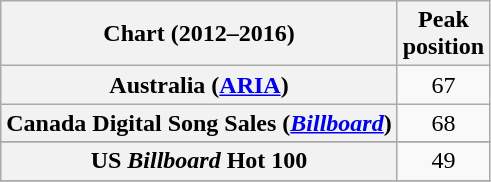<table class="wikitable sortable plainrowheaders" style="text-align:center">
<tr>
<th scope="col">Chart (2012–2016)</th>
<th scope="col">Peak<br>position</th>
</tr>
<tr>
<th scope="row">Australia (<a href='#'>ARIA</a>)</th>
<td>67</td>
</tr>
<tr>
<th scope="row">Canada Digital Song Sales (<em><a href='#'>Billboard</a></em>)</th>
<td>68</td>
</tr>
<tr>
</tr>
<tr>
</tr>
<tr>
</tr>
<tr>
</tr>
<tr>
<th scope="row">US <em>Billboard</em> Hot 100</th>
<td>49</td>
</tr>
<tr>
</tr>
</table>
